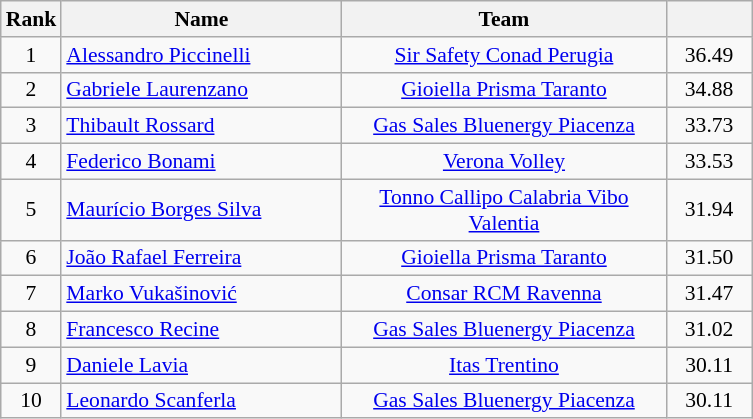<table class="wikitable" style="text-align:center; font-size:90%">
<tr>
<th width=30>Rank</th>
<th width=180>Name</th>
<th width=210>Team</th>
<th width=50></th>
</tr>
<tr>
<td>1</td>
<td style="text-align:left"> <a href='#'>Alessandro Piccinelli</a></td>
<td><a href='#'>Sir Safety Conad Perugia</a></td>
<td>36.49</td>
</tr>
<tr>
<td>2</td>
<td style="text-align:left"> <a href='#'>Gabriele Laurenzano</a></td>
<td><a href='#'>Gioiella Prisma Taranto</a></td>
<td>34.88</td>
</tr>
<tr>
<td>3</td>
<td style="text-align:left"> <a href='#'>Thibault Rossard</a></td>
<td><a href='#'>Gas Sales Bluenergy Piacenza</a></td>
<td>33.73</td>
</tr>
<tr>
<td>4</td>
<td style="text-align:left"> <a href='#'>Federico Bonami</a></td>
<td><a href='#'>Verona Volley</a></td>
<td>33.53</td>
</tr>
<tr>
<td>5</td>
<td style="text-align:left"> <a href='#'>Maurício Borges Silva</a></td>
<td><a href='#'>Tonno Callipo Calabria Vibo Valentia</a></td>
<td>31.94</td>
</tr>
<tr>
<td>6</td>
<td style="text-align:left"> <a href='#'>João Rafael Ferreira</a></td>
<td><a href='#'>Gioiella Prisma Taranto</a></td>
<td>31.50</td>
</tr>
<tr>
<td>7</td>
<td style="text-align:left"> <a href='#'>Marko Vukašinović</a></td>
<td><a href='#'>Consar RCM Ravenna</a></td>
<td>31.47</td>
</tr>
<tr>
<td>8</td>
<td style="text-align:left"> <a href='#'>Francesco Recine</a></td>
<td><a href='#'>Gas Sales Bluenergy Piacenza</a></td>
<td>31.02</td>
</tr>
<tr>
<td>9</td>
<td style="text-align:left"> <a href='#'>Daniele Lavia</a></td>
<td><a href='#'>Itas Trentino</a></td>
<td>30.11</td>
</tr>
<tr>
<td>10</td>
<td style="text-align:left"> <a href='#'>Leonardo Scanferla</a></td>
<td><a href='#'>Gas Sales Bluenergy Piacenza</a></td>
<td>30.11</td>
</tr>
</table>
